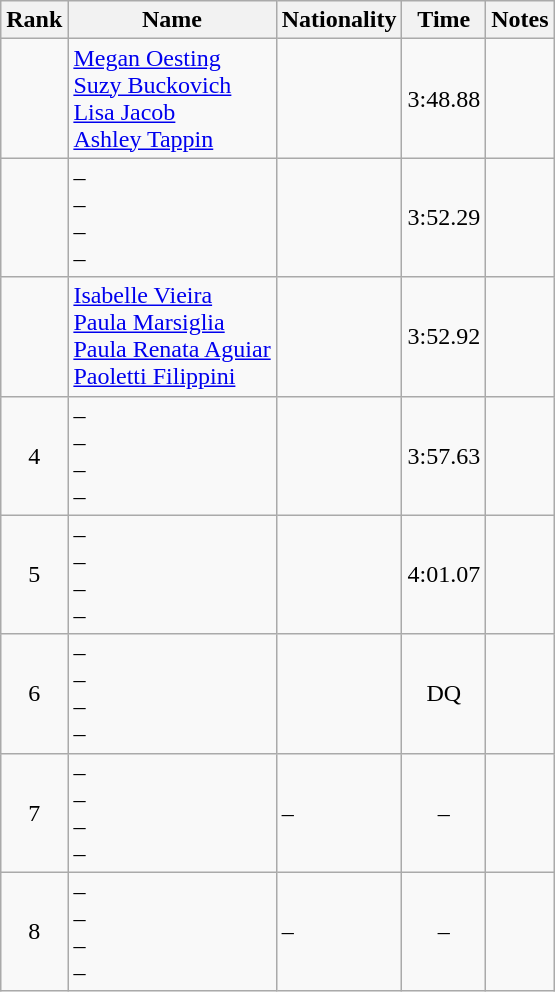<table class="wikitable sortable" style="text-align:center">
<tr>
<th>Rank</th>
<th>Name</th>
<th>Nationality</th>
<th>Time</th>
<th>Notes</th>
</tr>
<tr>
<td></td>
<td align=left><a href='#'>Megan Oesting</a> <br> <a href='#'>Suzy Buckovich</a> <br> <a href='#'>Lisa Jacob</a> <br> <a href='#'>Ashley Tappin</a></td>
<td align=left></td>
<td>3:48.88</td>
<td></td>
</tr>
<tr>
<td></td>
<td align=left>– <br> – <br> – <br> –</td>
<td align=left></td>
<td>3:52.29</td>
<td></td>
</tr>
<tr>
<td></td>
<td align=left><a href='#'>Isabelle Vieira</a> <br> <a href='#'>Paula Marsiglia</a> <br> <a href='#'>Paula Renata Aguiar</a> <br> <a href='#'>Paoletti Filippini</a></td>
<td align=left></td>
<td>3:52.92</td>
<td></td>
</tr>
<tr>
<td>4</td>
<td align=left>– <br> – <br> – <br> –</td>
<td align=left></td>
<td>3:57.63</td>
<td></td>
</tr>
<tr>
<td>5</td>
<td align=left>– <br> – <br> – <br> –</td>
<td align=left></td>
<td>4:01.07</td>
<td></td>
</tr>
<tr>
<td>6</td>
<td align=left>– <br> – <br> – <br> –</td>
<td align=left></td>
<td>DQ</td>
<td></td>
</tr>
<tr>
<td>7</td>
<td align=left>– <br> – <br> – <br> –</td>
<td align=left>–</td>
<td>–</td>
<td></td>
</tr>
<tr>
<td>8</td>
<td align=left>– <br> – <br> – <br> –</td>
<td align=left>–</td>
<td>–</td>
<td></td>
</tr>
</table>
